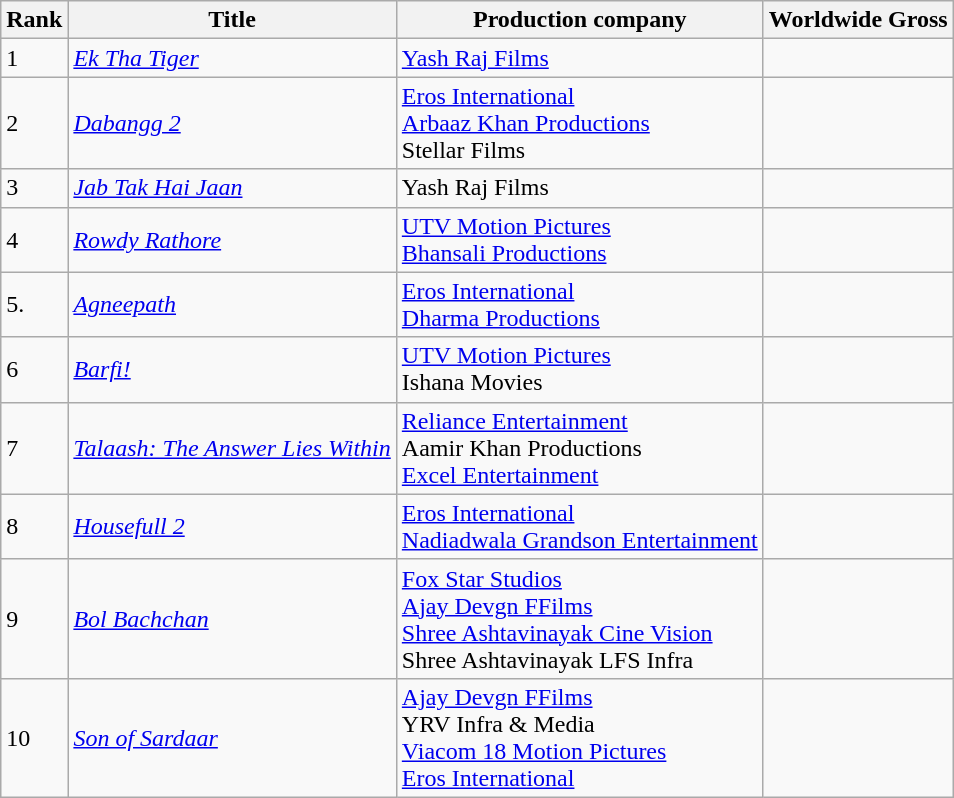<table class= wikitable>
<tr>
<th>Rank</th>
<th>Title</th>
<th>Production company</th>
<th>Worldwide Gross</th>
</tr>
<tr>
<td>1</td>
<td><em><a href='#'>Ek Tha Tiger</a></em></td>
<td><a href='#'>Yash Raj Films</a></td>
<td></td>
</tr>
<tr>
<td>2</td>
<td><em><a href='#'>Dabangg 2</a></em></td>
<td><a href='#'>Eros International</a><br><a href='#'>Arbaaz Khan Productions</a><br>Stellar Films</td>
<td></td>
</tr>
<tr>
<td>3</td>
<td><em><a href='#'>Jab Tak Hai Jaan</a></em></td>
<td>Yash Raj Films</td>
<td></td>
</tr>
<tr>
<td>4</td>
<td><em><a href='#'>Rowdy Rathore</a></em></td>
<td><a href='#'>UTV Motion Pictures</a><br><a href='#'>Bhansali Productions</a></td>
<td></td>
</tr>
<tr>
<td>5.</td>
<td><em><a href='#'>Agneepath</a></em></td>
<td><a href='#'>Eros International</a><br><a href='#'>Dharma Productions</a></td>
<td></td>
</tr>
<tr>
<td>6</td>
<td><em><a href='#'>Barfi!</a></em></td>
<td><a href='#'>UTV Motion Pictures</a><br>Ishana Movies</td>
<td></td>
</tr>
<tr>
<td>7</td>
<td><em><a href='#'>Talaash: The Answer Lies Within</a></em></td>
<td><a href='#'>Reliance Entertainment</a><br>Aamir Khan Productions<br><a href='#'>Excel Entertainment</a></td>
<td></td>
</tr>
<tr>
<td>8</td>
<td><em><a href='#'>Housefull 2</a></em></td>
<td><a href='#'>Eros International</a><br><a href='#'>Nadiadwala Grandson Entertainment</a></td>
<td></td>
</tr>
<tr>
<td>9</td>
<td><em><a href='#'>Bol Bachchan</a></em></td>
<td><a href='#'>Fox Star Studios</a><br><a href='#'>Ajay Devgn FFilms</a><br><a href='#'>Shree Ashtavinayak Cine Vision</a><br>Shree Ashtavinayak LFS Infra</td>
<td></td>
</tr>
<tr>
<td>10</td>
<td><em><a href='#'>Son of Sardaar</a></em></td>
<td><a href='#'>Ajay Devgn FFilms</a><br>YRV Infra & Media<br><a href='#'>Viacom 18 Motion Pictures</a><br><a href='#'>Eros International</a></td>
<td></td>
</tr>
</table>
